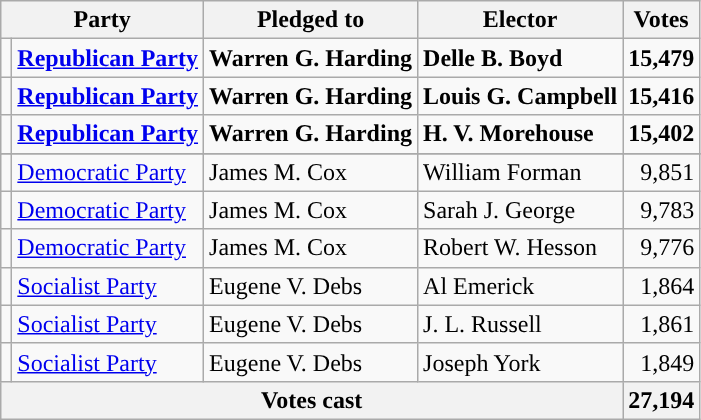<table class="wikitable">
<tr>
<th colspan=2>Party</th>
<th>Pledged to</th>
<th>Elector</th>
<th>Votes</th>
</tr>
<tr style="font-weight:bold">
<td></td>
<td><a href='#'>Republican Party</a></td>
<td>Warren G. Harding</td>
<td>Delle B. Boyd</td>
<td align="right">15,479</td>
</tr>
<tr style="font-weight:bold">
<td></td>
<td><a href='#'>Republican Party</a></td>
<td>Warren G. Harding</td>
<td>Louis G. Campbell</td>
<td align="right">15,416</td>
</tr>
<tr style="font-weight:bold">
<td></td>
<td><a href='#'>Republican Party</a></td>
<td>Warren G. Harding</td>
<td>H. V. Morehouse</td>
<td align="right">15,402</td>
</tr>
<tr style="font-weight:bold">
</tr>
<tr>
<td></td>
<td><a href='#'>Democratic Party</a></td>
<td>James M. Cox</td>
<td>William Forman</td>
<td align="right">9,851</td>
</tr>
<tr>
<td></td>
<td><a href='#'>Democratic Party</a></td>
<td>James M. Cox</td>
<td>Sarah J. George</td>
<td align="right">9,783</td>
</tr>
<tr>
<td></td>
<td><a href='#'>Democratic Party</a></td>
<td>James M. Cox</td>
<td>Robert W. Hesson</td>
<td align="right">9,776</td>
</tr>
<tr>
<td></td>
<td><a href='#'>Socialist Party</a></td>
<td>Eugene V. Debs</td>
<td>Al Emerick</td>
<td align="right">1,864</td>
</tr>
<tr>
<td></td>
<td><a href='#'>Socialist Party</a></td>
<td>Eugene V. Debs</td>
<td>J. L. Russell</td>
<td align="right">1,861</td>
</tr>
<tr>
<td></td>
<td><a href='#'>Socialist Party</a></td>
<td>Eugene V. Debs</td>
<td>Joseph York</td>
<td align="right">1,849</td>
</tr>
<tr>
<th colspan="4">Votes cast</th>
<th>27,194</th>
</tr>
</table>
